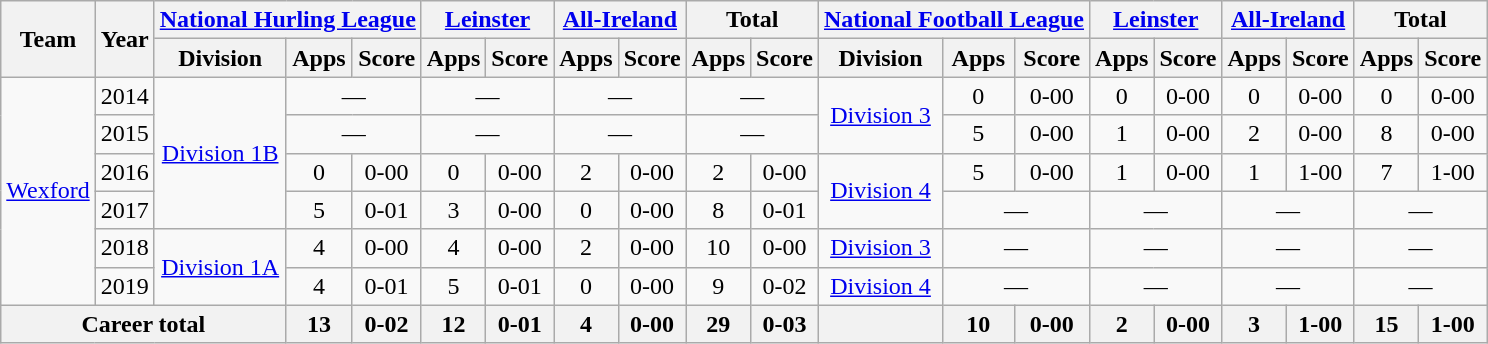<table class="wikitable" style="text-align:center">
<tr>
<th rowspan="2">Team</th>
<th rowspan="2">Year</th>
<th colspan="3"><a href='#'>National Hurling League</a></th>
<th colspan="2"><a href='#'>Leinster</a></th>
<th colspan="2"><a href='#'>All-Ireland</a></th>
<th colspan="2">Total</th>
<th colspan="3"><a href='#'>National Football League</a></th>
<th colspan="2"><a href='#'>Leinster</a></th>
<th colspan="2"><a href='#'>All-Ireland</a></th>
<th colspan="2">Total</th>
</tr>
<tr>
<th>Division</th>
<th>Apps</th>
<th>Score</th>
<th>Apps</th>
<th>Score</th>
<th>Apps</th>
<th>Score</th>
<th>Apps</th>
<th>Score</th>
<th>Division</th>
<th>Apps</th>
<th>Score</th>
<th>Apps</th>
<th>Score</th>
<th>Apps</th>
<th>Score</th>
<th>Apps</th>
<th>Score</th>
</tr>
<tr>
<td rowspan="6"><a href='#'>Wexford</a></td>
<td>2014</td>
<td rowspan="4"><a href='#'>Division 1B</a></td>
<td colspan=2>—</td>
<td colspan=2>—</td>
<td colspan=2>—</td>
<td colspan=2>—</td>
<td rowspan="2"><a href='#'>Division 3</a></td>
<td>0</td>
<td>0-00</td>
<td>0</td>
<td>0-00</td>
<td>0</td>
<td>0-00</td>
<td>0</td>
<td>0-00</td>
</tr>
<tr>
<td>2015</td>
<td colspan=2>—</td>
<td colspan=2>—</td>
<td colspan=2>—</td>
<td colspan=2>—</td>
<td>5</td>
<td>0-00</td>
<td>1</td>
<td>0-00</td>
<td>2</td>
<td>0-00</td>
<td>8</td>
<td>0-00</td>
</tr>
<tr>
<td>2016</td>
<td>0</td>
<td>0-00</td>
<td>0</td>
<td>0-00</td>
<td>2</td>
<td>0-00</td>
<td>2</td>
<td>0-00</td>
<td rowspan="2"><a href='#'>Division 4</a></td>
<td>5</td>
<td>0-00</td>
<td>1</td>
<td>0-00</td>
<td>1</td>
<td>1-00</td>
<td>7</td>
<td>1-00</td>
</tr>
<tr>
<td>2017</td>
<td>5</td>
<td>0-01</td>
<td>3</td>
<td>0-00</td>
<td>0</td>
<td>0-00</td>
<td>8</td>
<td>0-01</td>
<td colspan=2>—</td>
<td colspan=2>—</td>
<td colspan=2>—</td>
<td colspan=2>—</td>
</tr>
<tr>
<td>2018</td>
<td rowspan="2"><a href='#'>Division 1A</a></td>
<td>4</td>
<td>0-00</td>
<td>4</td>
<td>0-00</td>
<td>2</td>
<td>0-00</td>
<td>10</td>
<td>0-00</td>
<td rowspan="1"><a href='#'>Division 3</a></td>
<td colspan=2>—</td>
<td colspan=2>—</td>
<td colspan=2>—</td>
<td colspan=2>—</td>
</tr>
<tr>
<td>2019</td>
<td>4</td>
<td>0-01</td>
<td>5</td>
<td>0-01</td>
<td>0</td>
<td>0-00</td>
<td>9</td>
<td>0-02</td>
<td rowspan="1"><a href='#'>Division 4</a></td>
<td colspan=2>—</td>
<td colspan=2>—</td>
<td colspan=2>—</td>
<td colspan=2>—</td>
</tr>
<tr>
<th colspan="3">Career total</th>
<th>13</th>
<th>0-02</th>
<th>12</th>
<th>0-01</th>
<th>4</th>
<th>0-00</th>
<th>29</th>
<th>0-03</th>
<th></th>
<th>10</th>
<th>0-00</th>
<th>2</th>
<th>0-00</th>
<th>3</th>
<th>1-00</th>
<th>15</th>
<th>1-00</th>
</tr>
</table>
